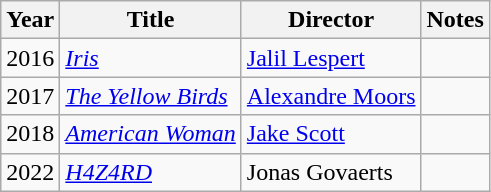<table class="wikitable sortable">
<tr>
<th>Year</th>
<th>Title</th>
<th>Director</th>
<th class="unsortable">Notes</th>
</tr>
<tr>
<td rowspan="1">2016</td>
<td><em><a href='#'>Iris</a></em></td>
<td><a href='#'>Jalil Lespert</a></td>
<td></td>
</tr>
<tr>
<td rowspan="1">2017</td>
<td><em><a href='#'>The Yellow Birds</a></em></td>
<td><a href='#'>Alexandre Moors</a></td>
<td></td>
</tr>
<tr>
<td>2018</td>
<td><em><a href='#'>American Woman</a></em></td>
<td><a href='#'>Jake Scott</a></td>
<td></td>
</tr>
<tr>
<td>2022</td>
<td><em><a href='#'>H4Z4RD</a></em></td>
<td>Jonas Govaerts</td>
<td></td>
</tr>
</table>
